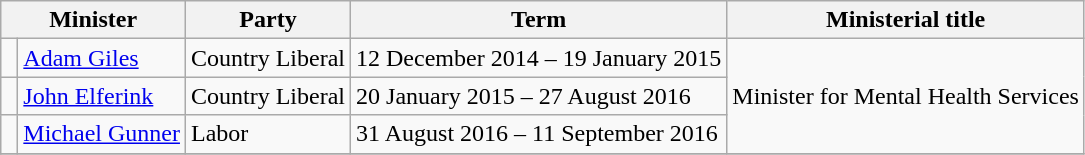<table class="sortable wikitable">
<tr>
<th colspan=2>Minister</th>
<th>Party</th>
<th>Term </th>
<th>Ministerial title</th>
</tr>
<tr>
<td> </td>
<td><a href='#'>Adam Giles</a></td>
<td>Country Liberal</td>
<td>12 December 2014 – 19 January 2015</td>
<td rowspan="3">Minister for Mental Health Services</td>
</tr>
<tr>
<td> </td>
<td><a href='#'>John Elferink</a></td>
<td>Country Liberal</td>
<td>20 January 2015 – 27 August 2016</td>
</tr>
<tr>
<td> </td>
<td><a href='#'>Michael Gunner</a></td>
<td>Labor</td>
<td>31 August 2016 – 11 September 2016</td>
</tr>
<tr>
</tr>
</table>
